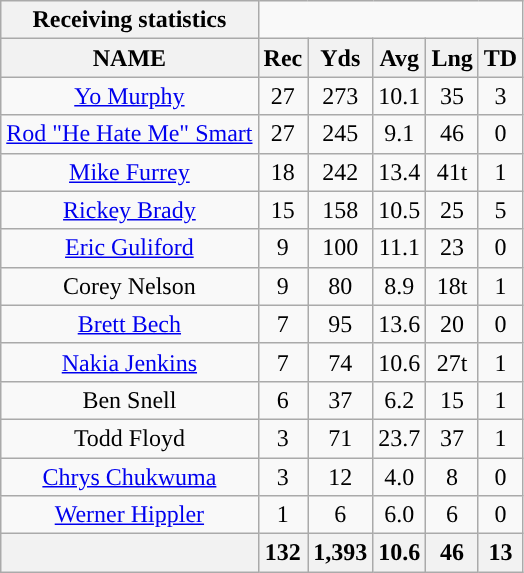<table class="wikitable sortable" style="text-align:center;">
<tr>
<th style="text-align:center;">Receiving statistics</th>
</tr>
<tr>
<th>NAME</th>
<th>Rec</th>
<th>Yds</th>
<th>Avg</th>
<th>Lng</th>
<th>TD</th>
</tr>
<tr>
<td><a href='#'>Yo Murphy</a></td>
<td>27</td>
<td>273</td>
<td>10.1</td>
<td>35</td>
<td>3</td>
</tr>
<tr>
<td><a href='#'>Rod "He Hate Me" Smart</a></td>
<td>27</td>
<td>245</td>
<td>9.1</td>
<td>46</td>
<td>0</td>
</tr>
<tr>
<td><a href='#'>Mike Furrey</a></td>
<td>18</td>
<td>242</td>
<td>13.4</td>
<td>41t</td>
<td>1</td>
</tr>
<tr>
<td><a href='#'>Rickey Brady</a></td>
<td>15</td>
<td>158</td>
<td>10.5</td>
<td>25</td>
<td>5</td>
</tr>
<tr>
<td><a href='#'>Eric Guliford</a></td>
<td>9</td>
<td>100</td>
<td>11.1</td>
<td>23</td>
<td>0</td>
</tr>
<tr>
<td>Corey Nelson</td>
<td>9</td>
<td>80</td>
<td>8.9</td>
<td>18t</td>
<td>1</td>
</tr>
<tr>
<td><a href='#'>Brett Bech</a></td>
<td>7</td>
<td>95</td>
<td>13.6</td>
<td>20</td>
<td>0</td>
</tr>
<tr>
<td><a href='#'>Nakia Jenkins</a></td>
<td>7</td>
<td>74</td>
<td>10.6</td>
<td>27t</td>
<td>1</td>
</tr>
<tr>
<td>Ben Snell</td>
<td>6</td>
<td>37</td>
<td>6.2</td>
<td>15</td>
<td>1</td>
</tr>
<tr>
<td>Todd Floyd</td>
<td>3</td>
<td>71</td>
<td>23.7</td>
<td>37</td>
<td>1</td>
</tr>
<tr>
<td><a href='#'>Chrys Chukwuma</a></td>
<td>3</td>
<td>12</td>
<td>4.0</td>
<td>8</td>
<td>0</td>
</tr>
<tr>
<td><a href='#'>Werner Hippler</a></td>
<td>1</td>
<td>6</td>
<td>6.0</td>
<td>6</td>
<td>0</td>
</tr>
<tr>
<th colspan="1"></th>
<th>132</th>
<th>1,393</th>
<th>10.6</th>
<th>46</th>
<th>13</th>
</tr>
</table>
